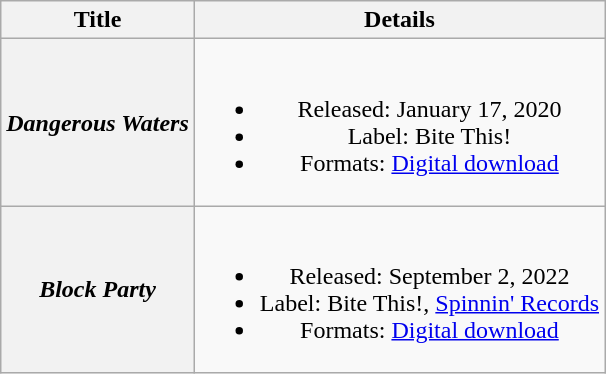<table class="wikitable plainrowheaders" style="text-align:center;">
<tr>
<th scope="col">Title</th>
<th scope="col">Details</th>
</tr>
<tr>
<th scope="row"><em>Dangerous Waters</em></th>
<td><br><ul><li>Released: January 17, 2020</li><li>Label: Bite This!</li><li>Formats: <a href='#'>Digital download</a></li></ul></td>
</tr>
<tr>
<th scope="row"><em>Block Party</em></th>
<td><br><ul><li>Released: September 2, 2022</li><li>Label: Bite This!, <a href='#'>Spinnin' Records</a></li><li>Formats: <a href='#'>Digital download</a></li></ul></td>
</tr>
</table>
